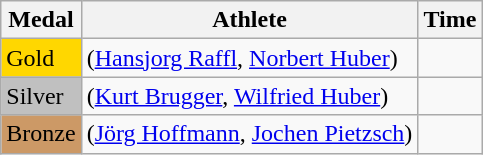<table class="wikitable">
<tr>
<th>Medal</th>
<th>Athlete</th>
<th>Time</th>
</tr>
<tr>
<td bgcolor="gold">Gold</td>
<td> (<a href='#'>Hansjorg Raffl</a>, <a href='#'>Norbert Huber</a>)</td>
<td></td>
</tr>
<tr>
<td bgcolor="silver">Silver</td>
<td> (<a href='#'>Kurt Brugger</a>, <a href='#'>Wilfried Huber</a>)</td>
<td></td>
</tr>
<tr>
<td bgcolor="CC9966">Bronze</td>
<td> (<a href='#'>Jörg Hoffmann</a>, <a href='#'>Jochen Pietzsch</a>)</td>
<td></td>
</tr>
</table>
